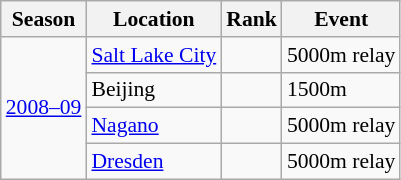<table class="wikitable sortable" style="font-size:90%" style="text-align:center">
<tr>
<th>Season</th>
<th>Location</th>
<th>Rank</th>
<th>Event</th>
</tr>
<tr>
<td rowspan=4><a href='#'>2008–09</a></td>
<td> <a href='#'>Salt Lake City</a></td>
<td></td>
<td>5000m relay</td>
</tr>
<tr>
<td> Beijing</td>
<td></td>
<td>1500m</td>
</tr>
<tr>
<td> <a href='#'>Nagano</a></td>
<td></td>
<td>5000m relay</td>
</tr>
<tr>
<td> <a href='#'>Dresden</a></td>
<td></td>
<td>5000m relay</td>
</tr>
</table>
